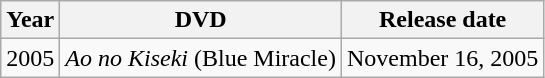<table class="wikitable">
<tr>
<th>Year</th>
<th>DVD</th>
<th>Release date</th>
</tr>
<tr>
<td>2005</td>
<td><em>Ao no Kiseki</em> (Blue Miracle)</td>
<td>November 16, 2005</td>
</tr>
</table>
